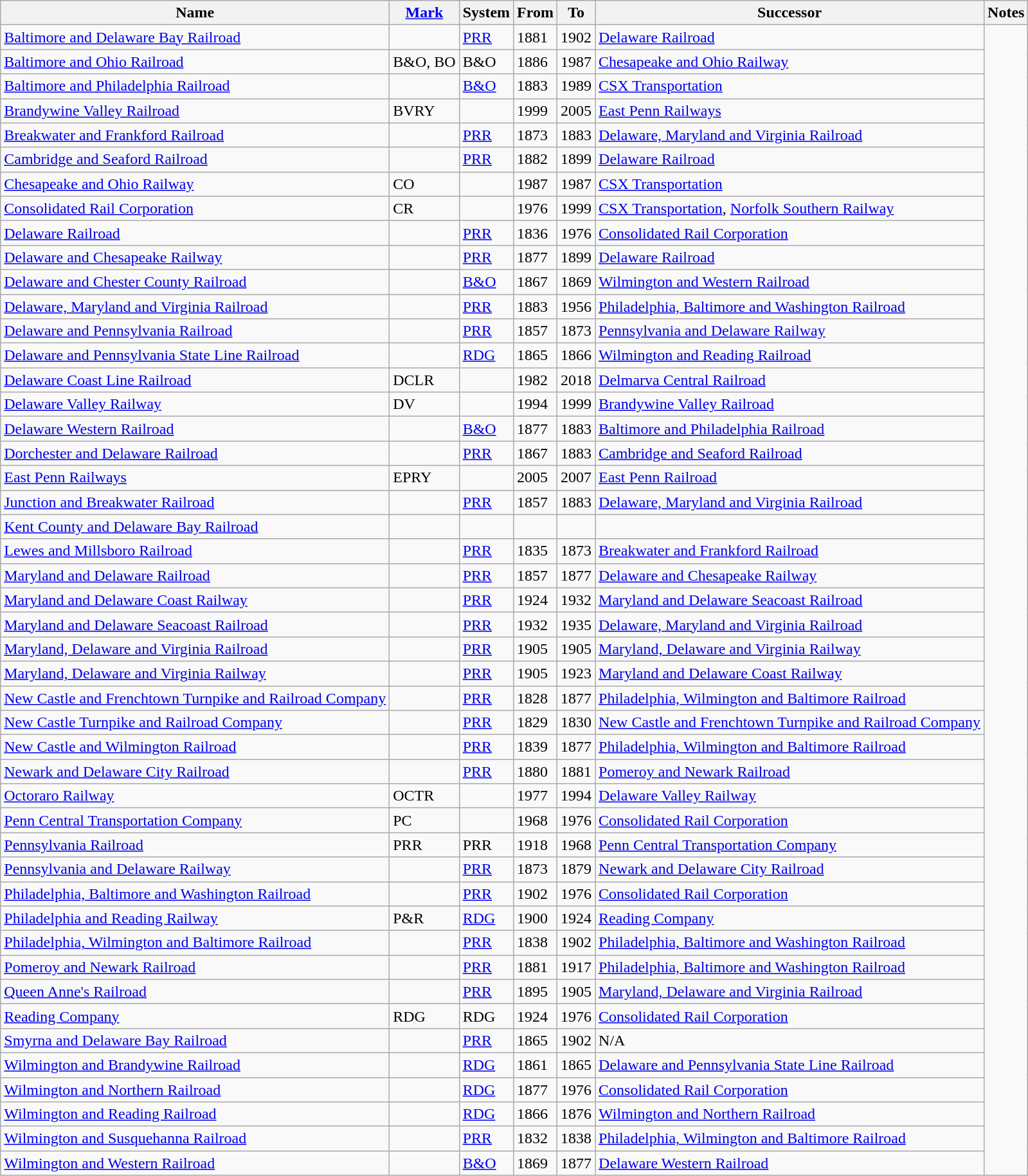<table class="wikitable sortable">
<tr>
<th>Name</th>
<th><a href='#'>Mark</a></th>
<th>System</th>
<th>From</th>
<th>To</th>
<th>Successor</th>
<th>Notes</th>
</tr>
<tr>
<td><a href='#'>Baltimore and Delaware Bay Railroad</a></td>
<td></td>
<td><a href='#'>PRR</a></td>
<td>1881</td>
<td>1902</td>
<td><a href='#'>Delaware Railroad</a></td>
</tr>
<tr>
<td><a href='#'>Baltimore and Ohio Railroad</a></td>
<td>B&O, BO</td>
<td>B&O</td>
<td>1886</td>
<td>1987</td>
<td><a href='#'>Chesapeake and Ohio Railway</a></td>
</tr>
<tr>
<td><a href='#'>Baltimore and Philadelphia Railroad</a></td>
<td></td>
<td><a href='#'>B&O</a></td>
<td>1883</td>
<td>1989</td>
<td><a href='#'>CSX Transportation</a></td>
</tr>
<tr>
<td><a href='#'>Brandywine Valley Railroad</a></td>
<td>BVRY</td>
<td></td>
<td>1999</td>
<td>2005</td>
<td><a href='#'>East Penn Railways</a></td>
</tr>
<tr>
<td><a href='#'>Breakwater and Frankford Railroad</a></td>
<td></td>
<td><a href='#'>PRR</a></td>
<td>1873</td>
<td>1883</td>
<td><a href='#'>Delaware, Maryland and Virginia Railroad</a></td>
</tr>
<tr>
<td><a href='#'>Cambridge and Seaford Railroad</a></td>
<td></td>
<td><a href='#'>PRR</a></td>
<td>1882</td>
<td>1899</td>
<td><a href='#'>Delaware Railroad</a></td>
</tr>
<tr>
<td><a href='#'>Chesapeake and Ohio Railway</a></td>
<td>CO</td>
<td></td>
<td>1987</td>
<td>1987</td>
<td><a href='#'>CSX Transportation</a></td>
</tr>
<tr>
<td><a href='#'>Consolidated Rail Corporation</a></td>
<td>CR</td>
<td></td>
<td>1976</td>
<td>1999</td>
<td><a href='#'>CSX Transportation</a>, <a href='#'>Norfolk Southern Railway</a></td>
</tr>
<tr>
<td><a href='#'>Delaware Railroad</a></td>
<td></td>
<td><a href='#'>PRR</a></td>
<td>1836</td>
<td>1976</td>
<td><a href='#'>Consolidated Rail Corporation</a></td>
</tr>
<tr>
<td><a href='#'>Delaware and Chesapeake Railway</a></td>
<td></td>
<td><a href='#'>PRR</a></td>
<td>1877</td>
<td>1899</td>
<td><a href='#'>Delaware Railroad</a></td>
</tr>
<tr>
<td><a href='#'>Delaware and Chester County Railroad</a></td>
<td></td>
<td><a href='#'>B&O</a></td>
<td>1867</td>
<td>1869</td>
<td><a href='#'>Wilmington and Western Railroad</a></td>
</tr>
<tr>
<td><a href='#'>Delaware, Maryland and Virginia Railroad</a></td>
<td></td>
<td><a href='#'>PRR</a></td>
<td>1883</td>
<td>1956</td>
<td><a href='#'>Philadelphia, Baltimore and Washington Railroad</a></td>
</tr>
<tr>
<td><a href='#'>Delaware and Pennsylvania Railroad</a></td>
<td></td>
<td><a href='#'>PRR</a></td>
<td>1857</td>
<td>1873</td>
<td><a href='#'>Pennsylvania and Delaware Railway</a></td>
</tr>
<tr>
<td><a href='#'>Delaware and Pennsylvania State Line Railroad</a></td>
<td></td>
<td><a href='#'>RDG</a></td>
<td>1865</td>
<td>1866</td>
<td><a href='#'>Wilmington and Reading Railroad</a></td>
</tr>
<tr>
<td><a href='#'>Delaware Coast Line Railroad</a></td>
<td>DCLR</td>
<td></td>
<td>1982</td>
<td>2018</td>
<td><a href='#'>Delmarva Central Railroad</a></td>
</tr>
<tr>
<td><a href='#'>Delaware Valley Railway</a></td>
<td>DV</td>
<td></td>
<td>1994</td>
<td>1999</td>
<td><a href='#'>Brandywine Valley Railroad</a></td>
</tr>
<tr>
<td><a href='#'>Delaware Western Railroad</a></td>
<td></td>
<td><a href='#'>B&O</a></td>
<td>1877</td>
<td>1883</td>
<td><a href='#'>Baltimore and Philadelphia Railroad</a></td>
</tr>
<tr>
<td><a href='#'>Dorchester and Delaware Railroad</a></td>
<td></td>
<td><a href='#'>PRR</a></td>
<td>1867</td>
<td>1883</td>
<td><a href='#'>Cambridge and Seaford Railroad</a></td>
</tr>
<tr>
<td><a href='#'>East Penn Railways</a></td>
<td>EPRY</td>
<td></td>
<td>2005</td>
<td>2007</td>
<td><a href='#'>East Penn Railroad</a></td>
</tr>
<tr>
<td><a href='#'>Junction and Breakwater Railroad</a></td>
<td></td>
<td><a href='#'>PRR</a></td>
<td>1857</td>
<td>1883</td>
<td><a href='#'>Delaware, Maryland and Virginia Railroad</a></td>
</tr>
<tr>
<td><a href='#'>Kent County and Delaware Bay Railroad</a></td>
<td></td>
<td></td>
<td></td>
<td></td>
<td></td>
</tr>
<tr>
<td><a href='#'>Lewes and Millsboro Railroad</a></td>
<td></td>
<td><a href='#'>PRR</a></td>
<td>1835</td>
<td>1873</td>
<td><a href='#'>Breakwater and Frankford Railroad</a></td>
</tr>
<tr>
<td><a href='#'>Maryland and Delaware Railroad</a></td>
<td></td>
<td><a href='#'>PRR</a></td>
<td>1857</td>
<td>1877</td>
<td><a href='#'>Delaware and Chesapeake Railway</a></td>
</tr>
<tr>
<td><a href='#'>Maryland and Delaware Coast Railway</a></td>
<td></td>
<td><a href='#'>PRR</a></td>
<td>1924</td>
<td>1932</td>
<td><a href='#'>Maryland and Delaware Seacoast Railroad</a></td>
</tr>
<tr>
<td><a href='#'>Maryland and Delaware Seacoast Railroad</a></td>
<td></td>
<td><a href='#'>PRR</a></td>
<td>1932</td>
<td>1935</td>
<td><a href='#'>Delaware, Maryland and Virginia Railroad</a></td>
</tr>
<tr>
<td><a href='#'>Maryland, Delaware and Virginia Railroad</a></td>
<td></td>
<td><a href='#'>PRR</a></td>
<td>1905</td>
<td>1905</td>
<td><a href='#'>Maryland, Delaware and Virginia Railway</a></td>
</tr>
<tr>
<td><a href='#'>Maryland, Delaware and Virginia Railway</a></td>
<td></td>
<td><a href='#'>PRR</a></td>
<td>1905</td>
<td>1923</td>
<td><a href='#'>Maryland and Delaware Coast Railway</a></td>
</tr>
<tr>
<td><a href='#'>New Castle and Frenchtown Turnpike and Railroad Company</a></td>
<td></td>
<td><a href='#'>PRR</a></td>
<td>1828</td>
<td>1877</td>
<td><a href='#'>Philadelphia, Wilmington and Baltimore Railroad</a></td>
</tr>
<tr>
<td><a href='#'>New Castle Turnpike and Railroad Company</a></td>
<td></td>
<td><a href='#'>PRR</a></td>
<td>1829</td>
<td>1830</td>
<td><a href='#'>New Castle and Frenchtown Turnpike and Railroad Company</a></td>
</tr>
<tr>
<td><a href='#'>New Castle and Wilmington Railroad</a></td>
<td></td>
<td><a href='#'>PRR</a></td>
<td>1839</td>
<td>1877</td>
<td><a href='#'>Philadelphia, Wilmington and Baltimore Railroad</a></td>
</tr>
<tr>
<td><a href='#'>Newark and Delaware City Railroad</a></td>
<td></td>
<td><a href='#'>PRR</a></td>
<td>1880</td>
<td>1881</td>
<td><a href='#'>Pomeroy and Newark Railroad</a></td>
</tr>
<tr>
<td><a href='#'>Octoraro Railway</a></td>
<td>OCTR</td>
<td></td>
<td>1977</td>
<td>1994</td>
<td><a href='#'>Delaware Valley Railway</a></td>
</tr>
<tr>
<td><a href='#'>Penn Central Transportation Company</a></td>
<td>PC</td>
<td></td>
<td>1968</td>
<td>1976</td>
<td><a href='#'>Consolidated Rail Corporation</a></td>
</tr>
<tr>
<td><a href='#'>Pennsylvania Railroad</a></td>
<td>PRR</td>
<td>PRR</td>
<td>1918</td>
<td>1968</td>
<td><a href='#'>Penn Central Transportation Company</a></td>
</tr>
<tr>
<td><a href='#'>Pennsylvania and Delaware Railway</a></td>
<td></td>
<td><a href='#'>PRR</a></td>
<td>1873</td>
<td>1879</td>
<td><a href='#'>Newark and Delaware City Railroad</a></td>
</tr>
<tr>
<td><a href='#'>Philadelphia, Baltimore and Washington Railroad</a></td>
<td></td>
<td><a href='#'>PRR</a></td>
<td>1902</td>
<td>1976</td>
<td><a href='#'>Consolidated Rail Corporation</a></td>
</tr>
<tr>
<td><a href='#'>Philadelphia and Reading Railway</a></td>
<td>P&R</td>
<td><a href='#'>RDG</a></td>
<td>1900</td>
<td>1924</td>
<td><a href='#'>Reading Company</a></td>
</tr>
<tr>
<td><a href='#'>Philadelphia, Wilmington and Baltimore Railroad</a></td>
<td></td>
<td><a href='#'>PRR</a></td>
<td>1838</td>
<td>1902</td>
<td><a href='#'>Philadelphia, Baltimore and Washington Railroad</a></td>
</tr>
<tr>
<td><a href='#'>Pomeroy and Newark Railroad</a></td>
<td></td>
<td><a href='#'>PRR</a></td>
<td>1881</td>
<td>1917</td>
<td><a href='#'>Philadelphia, Baltimore and Washington Railroad</a></td>
</tr>
<tr>
<td><a href='#'>Queen Anne's Railroad</a></td>
<td></td>
<td><a href='#'>PRR</a></td>
<td>1895</td>
<td>1905</td>
<td><a href='#'>Maryland, Delaware and Virginia Railroad</a></td>
</tr>
<tr>
<td><a href='#'>Reading Company</a></td>
<td>RDG</td>
<td>RDG</td>
<td>1924</td>
<td>1976</td>
<td><a href='#'>Consolidated Rail Corporation</a></td>
</tr>
<tr>
<td><a href='#'>Smyrna and Delaware Bay Railroad</a></td>
<td></td>
<td><a href='#'>PRR</a></td>
<td>1865</td>
<td>1902</td>
<td>N/A</td>
</tr>
<tr>
<td><a href='#'>Wilmington and Brandywine Railroad</a></td>
<td></td>
<td><a href='#'>RDG</a></td>
<td>1861</td>
<td>1865</td>
<td><a href='#'>Delaware and Pennsylvania State Line Railroad</a></td>
</tr>
<tr>
<td><a href='#'>Wilmington and Northern Railroad</a></td>
<td></td>
<td><a href='#'>RDG</a></td>
<td>1877</td>
<td>1976</td>
<td><a href='#'>Consolidated Rail Corporation</a></td>
</tr>
<tr>
<td><a href='#'>Wilmington and Reading Railroad</a></td>
<td></td>
<td><a href='#'>RDG</a></td>
<td>1866</td>
<td>1876</td>
<td><a href='#'>Wilmington and Northern Railroad</a></td>
</tr>
<tr>
<td><a href='#'>Wilmington and Susquehanna Railroad</a></td>
<td></td>
<td><a href='#'>PRR</a></td>
<td>1832</td>
<td>1838</td>
<td><a href='#'>Philadelphia, Wilmington and Baltimore Railroad</a></td>
</tr>
<tr>
<td><a href='#'>Wilmington and Western Railroad</a></td>
<td></td>
<td><a href='#'>B&O</a></td>
<td>1869</td>
<td>1877</td>
<td><a href='#'>Delaware Western Railroad</a></td>
</tr>
</table>
